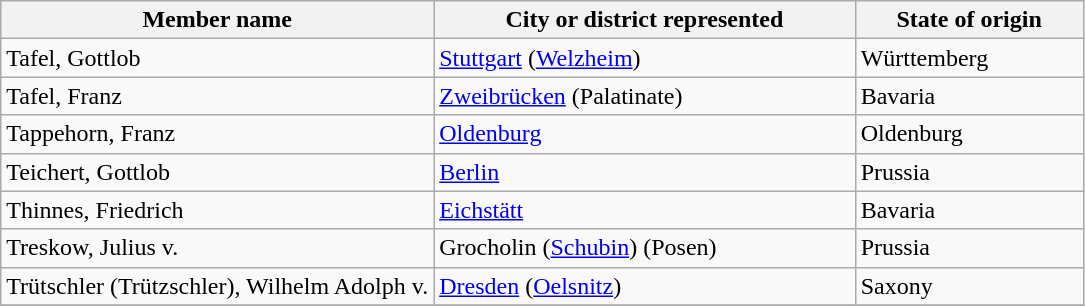<table class="wikitable">
<tr>
<th width="40%">Member name</th>
<th>City or district represented</th>
<th>State of origin</th>
</tr>
<tr>
<td>Tafel, Gottlob</td>
<td><a href='#'>Stuttgart</a> (<a href='#'>Welzheim</a>)</td>
<td>Württemberg</td>
</tr>
<tr>
<td>Tafel, Franz</td>
<td><a href='#'>Zweibrücken</a> (Palatinate)</td>
<td>Bavaria</td>
</tr>
<tr>
<td>Tappehorn, Franz</td>
<td><a href='#'>Oldenburg</a></td>
<td>Oldenburg</td>
</tr>
<tr>
<td>Teichert, Gottlob</td>
<td><a href='#'>Berlin</a></td>
<td>Prussia</td>
</tr>
<tr>
<td>Thinnes, Friedrich</td>
<td><a href='#'>Eichstätt</a></td>
<td>Bavaria</td>
</tr>
<tr>
<td>Treskow, Julius v.</td>
<td>Grocholin (<a href='#'>Schubin</a>) (Posen)</td>
<td>Prussia</td>
</tr>
<tr>
<td>Trütschler (Trützschler), Wilhelm Adolph v.</td>
<td><a href='#'>Dresden</a> (<a href='#'>Oelsnitz</a>)</td>
<td>Saxony</td>
</tr>
<tr>
</tr>
</table>
